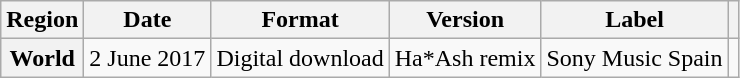<table class="wikitable plainrowheaders">
<tr>
<th scope="col">Region</th>
<th scope="col">Date</th>
<th scope="col">Format</th>
<th scope="col">Version</th>
<th scope="col">Label</th>
<th scope="col"></th>
</tr>
<tr>
<th scope="row">World</th>
<td>2 June 2017</td>
<td>Digital download</td>
<td>Ha*Ash remix</td>
<td>Sony Music Spain</td>
<td></td>
</tr>
</table>
